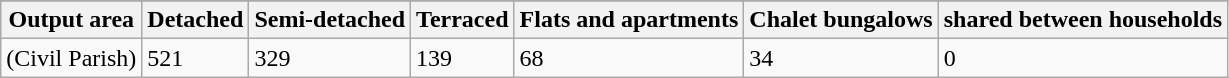<table class="wikitable">
<tr>
</tr>
<tr>
<th>Output area</th>
<th>Detached</th>
<th>Semi-detached</th>
<th>Terraced</th>
<th>Flats and apartments</th>
<th>Chalet bungalows</th>
<th>shared between households</th>
</tr>
<tr>
<td>(Civil Parish)</td>
<td>521</td>
<td>329</td>
<td>139</td>
<td>68</td>
<td>34</td>
<td>0</td>
</tr>
</table>
